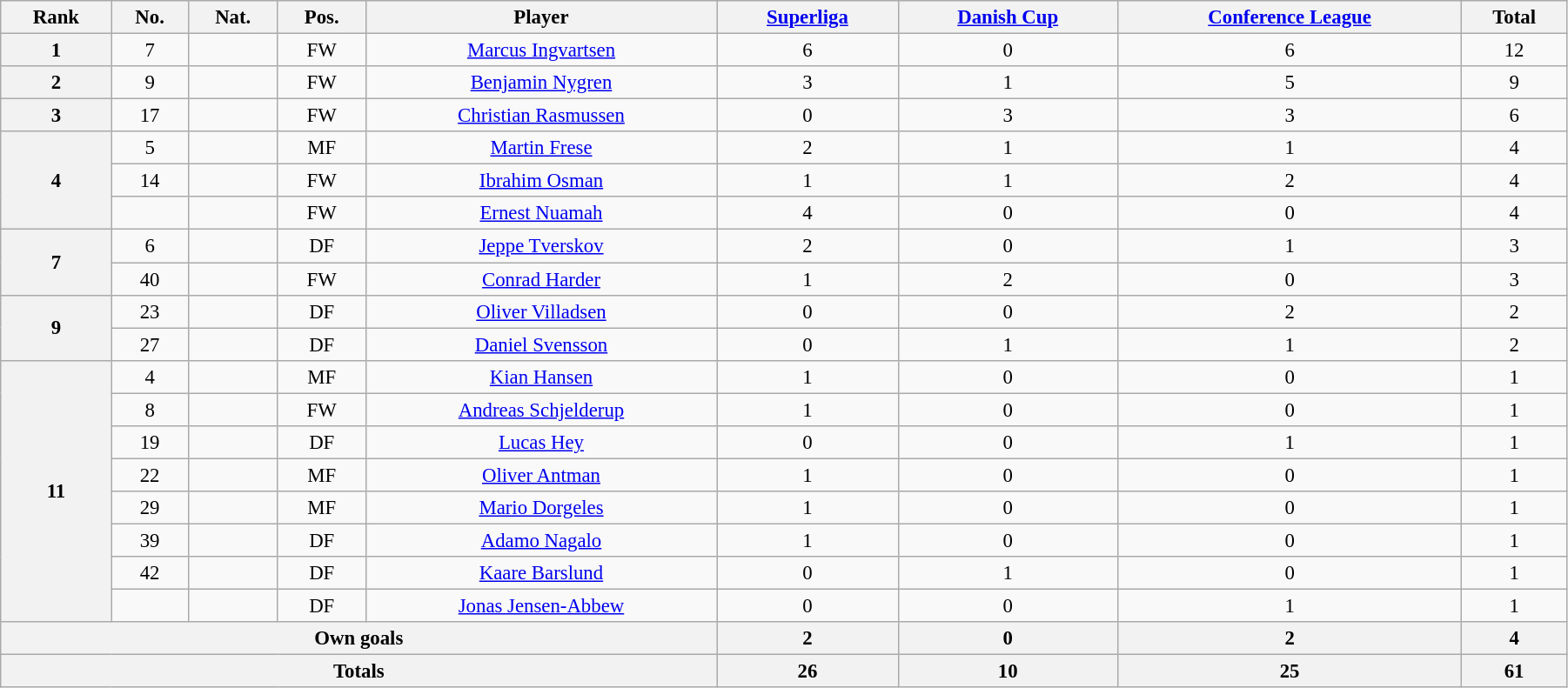<table class="wikitable" style="text-align:center; font-size:95%; width:95%;">
<tr>
<th>Rank</th>
<th>No.</th>
<th>Nat.</th>
<th>Pos.</th>
<th>Player</th>
<th><a href='#'>Superliga</a></th>
<th><a href='#'>Danish Cup</a></th>
<th><a href='#'>Conference League</a></th>
<th>Total</th>
</tr>
<tr>
<th rowspan=1>1</th>
<td>7</td>
<td></td>
<td>FW</td>
<td><a href='#'>Marcus Ingvartsen</a></td>
<td>6</td>
<td>0</td>
<td>6</td>
<td>12</td>
</tr>
<tr>
<th rowspan=1>2</th>
<td>9</td>
<td></td>
<td>FW</td>
<td><a href='#'>Benjamin Nygren</a></td>
<td>3</td>
<td>1</td>
<td>5</td>
<td>9</td>
</tr>
<tr>
<th rowspan=1>3</th>
<td>17</td>
<td></td>
<td>FW</td>
<td><a href='#'>Christian Rasmussen</a></td>
<td>0</td>
<td>3</td>
<td>3</td>
<td>6</td>
</tr>
<tr>
<th rowspan=3>4</th>
<td>5</td>
<td></td>
<td>MF</td>
<td><a href='#'>Martin Frese</a></td>
<td>2</td>
<td>1</td>
<td>1</td>
<td>4</td>
</tr>
<tr>
<td>14</td>
<td></td>
<td>FW</td>
<td><a href='#'>Ibrahim Osman</a></td>
<td>1</td>
<td>1</td>
<td>2</td>
<td>4</td>
</tr>
<tr>
<td></td>
<td></td>
<td>FW</td>
<td><a href='#'>Ernest Nuamah</a></td>
<td>4</td>
<td>0</td>
<td>0</td>
<td>4</td>
</tr>
<tr>
<th rowspan=2>7</th>
<td>6</td>
<td></td>
<td>DF</td>
<td><a href='#'>Jeppe Tverskov</a></td>
<td>2</td>
<td>0</td>
<td>1</td>
<td>3</td>
</tr>
<tr>
<td>40</td>
<td></td>
<td>FW</td>
<td><a href='#'>Conrad Harder</a></td>
<td>1</td>
<td>2</td>
<td>0</td>
<td>3</td>
</tr>
<tr>
<th rowspan=2>9</th>
<td>23</td>
<td></td>
<td>DF</td>
<td><a href='#'>Oliver Villadsen</a></td>
<td>0</td>
<td>0</td>
<td>2</td>
<td>2</td>
</tr>
<tr>
<td>27</td>
<td></td>
<td>DF</td>
<td><a href='#'>Daniel Svensson</a></td>
<td>0</td>
<td>1</td>
<td>1</td>
<td>2</td>
</tr>
<tr>
<th rowspan=8>11</th>
<td>4</td>
<td></td>
<td>MF</td>
<td><a href='#'>Kian Hansen</a></td>
<td>1</td>
<td>0</td>
<td>0</td>
<td>1</td>
</tr>
<tr>
<td>8</td>
<td></td>
<td>FW</td>
<td><a href='#'>Andreas Schjelderup</a></td>
<td>1</td>
<td>0</td>
<td>0</td>
<td>1</td>
</tr>
<tr>
<td>19</td>
<td></td>
<td>DF</td>
<td><a href='#'>Lucas Hey</a></td>
<td>0</td>
<td>0</td>
<td>1</td>
<td>1</td>
</tr>
<tr>
<td>22</td>
<td></td>
<td>MF</td>
<td><a href='#'>Oliver Antman</a></td>
<td>1</td>
<td>0</td>
<td>0</td>
<td>1</td>
</tr>
<tr>
<td>29</td>
<td></td>
<td>MF</td>
<td><a href='#'>Mario Dorgeles</a></td>
<td>1</td>
<td>0</td>
<td>0</td>
<td>1</td>
</tr>
<tr>
<td>39</td>
<td></td>
<td>DF</td>
<td><a href='#'>Adamo Nagalo</a></td>
<td>1</td>
<td>0</td>
<td>0</td>
<td>1</td>
</tr>
<tr>
<td>42</td>
<td></td>
<td>DF</td>
<td><a href='#'>Kaare Barslund</a></td>
<td>0</td>
<td>1</td>
<td>0</td>
<td>1</td>
</tr>
<tr>
<td></td>
<td></td>
<td>DF</td>
<td><a href='#'>Jonas Jensen-Abbew</a></td>
<td>0</td>
<td>0</td>
<td>1</td>
<td>1</td>
</tr>
<tr>
<th colspan=5>Own goals</th>
<th>2</th>
<th>0</th>
<th>2</th>
<th>4</th>
</tr>
<tr>
<th colspan=5>Totals</th>
<th>26</th>
<th>10</th>
<th>25</th>
<th>61</th>
</tr>
</table>
